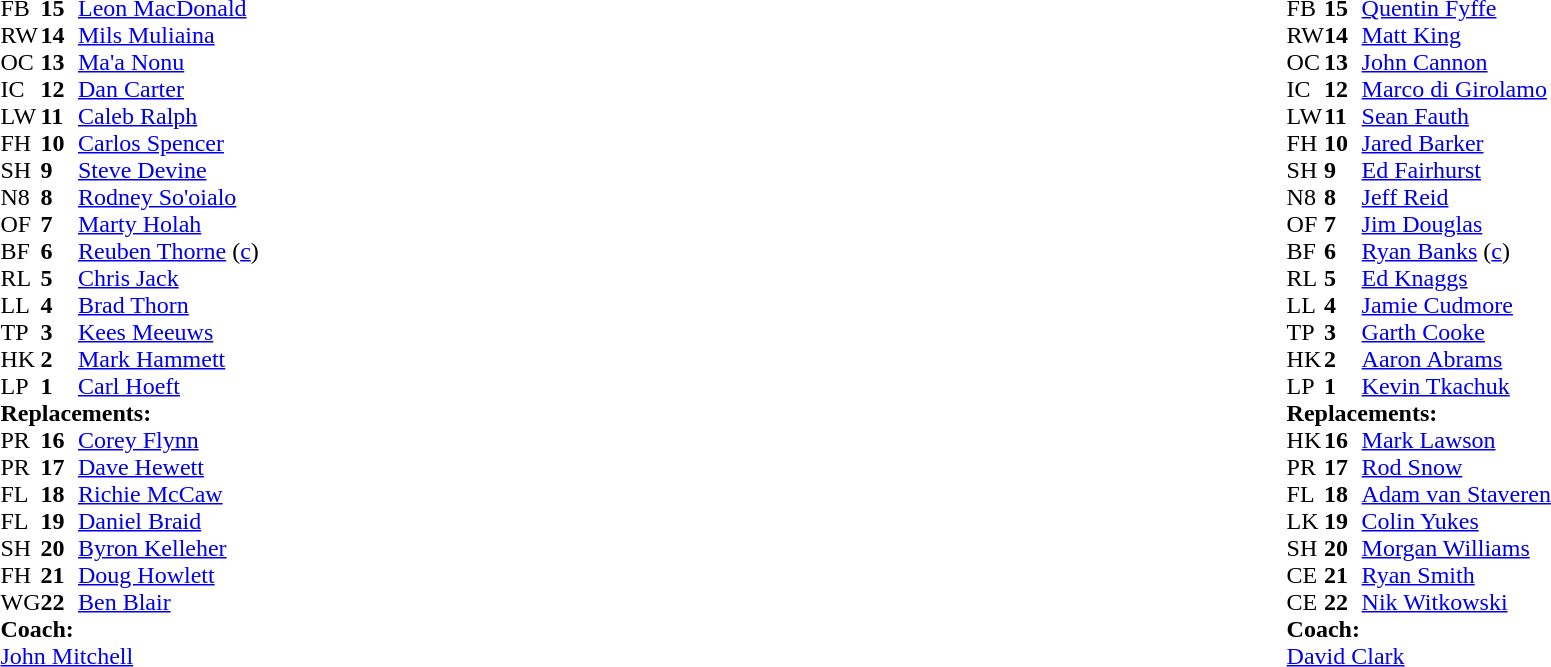<table style="width:100%">
<tr>
<td style="vertical-align:top;width:50%"><br><table cellspacing="0" cellpadding="0">
<tr>
<th width="25"></th>
<th width="25"></th>
</tr>
<tr>
<td>FB</td>
<td><strong>15</strong></td>
<td><a href='#'>Leon MacDonald</a></td>
</tr>
<tr>
<td>RW</td>
<td><strong>14</strong></td>
<td><a href='#'>Mils Muliaina</a></td>
</tr>
<tr>
<td>OC</td>
<td><strong>13</strong></td>
<td><a href='#'>Ma'a Nonu</a></td>
</tr>
<tr>
<td>IC</td>
<td><strong>12</strong></td>
<td><a href='#'>Dan Carter</a></td>
</tr>
<tr>
<td>LW</td>
<td><strong>11</strong></td>
<td><a href='#'>Caleb Ralph</a></td>
</tr>
<tr>
<td>FH</td>
<td><strong>10</strong></td>
<td><a href='#'>Carlos Spencer</a></td>
</tr>
<tr>
<td>SH</td>
<td><strong>9</strong></td>
<td><a href='#'>Steve Devine</a></td>
</tr>
<tr>
<td>N8</td>
<td><strong>8</strong></td>
<td><a href='#'>Rodney So'oialo</a></td>
</tr>
<tr>
<td>OF</td>
<td><strong>7</strong></td>
<td><a href='#'>Marty Holah</a></td>
</tr>
<tr>
<td>BF</td>
<td><strong>6</strong></td>
<td><a href='#'>Reuben Thorne</a> (<a href='#'>c</a>)</td>
</tr>
<tr>
<td>RL</td>
<td><strong>5</strong></td>
<td><a href='#'>Chris Jack</a></td>
</tr>
<tr>
<td>LL</td>
<td><strong>4</strong></td>
<td><a href='#'>Brad Thorn</a></td>
</tr>
<tr>
<td>TP</td>
<td><strong>3</strong></td>
<td><a href='#'>Kees Meeuws</a></td>
</tr>
<tr>
<td>HK</td>
<td><strong>2</strong></td>
<td><a href='#'>Mark Hammett</a></td>
</tr>
<tr>
<td>LP</td>
<td><strong>1</strong></td>
<td><a href='#'>Carl Hoeft</a></td>
</tr>
<tr>
<td colspan="3"><strong>Replacements:</strong></td>
</tr>
<tr>
<td>PR</td>
<td><strong>16</strong></td>
<td><a href='#'>Corey Flynn</a></td>
</tr>
<tr>
<td>PR</td>
<td><strong>17</strong></td>
<td><a href='#'>Dave Hewett</a></td>
</tr>
<tr>
<td>FL</td>
<td><strong>18</strong></td>
<td><a href='#'>Richie McCaw</a></td>
</tr>
<tr>
<td>FL</td>
<td><strong>19</strong></td>
<td><a href='#'>Daniel Braid</a></td>
</tr>
<tr>
<td>SH</td>
<td><strong>20</strong></td>
<td><a href='#'>Byron Kelleher</a></td>
</tr>
<tr>
<td>FH</td>
<td><strong>21</strong></td>
<td><a href='#'>Doug Howlett</a></td>
</tr>
<tr>
<td>WG</td>
<td><strong>22</strong></td>
<td><a href='#'>Ben Blair</a></td>
</tr>
<tr>
<td colspan="3"><strong>Coach:</strong></td>
</tr>
<tr>
<td colspan="3"><a href='#'>John Mitchell</a></td>
</tr>
</table>
</td>
<td style="vertical-align:top"></td>
<td style="vertical-align:top;width:50%"><br><table cellspacing="0" cellpadding="0" style="margin:auto">
<tr>
<th width="25"></th>
<th width="25"></th>
</tr>
<tr>
<td>FB</td>
<td><strong>15</strong></td>
<td><a href='#'>Quentin Fyffe</a></td>
</tr>
<tr>
<td>RW</td>
<td><strong>14</strong></td>
<td><a href='#'>Matt King</a></td>
</tr>
<tr>
<td>OC</td>
<td><strong>13</strong></td>
<td><a href='#'>John Cannon</a></td>
</tr>
<tr>
<td>IC</td>
<td><strong>12</strong></td>
<td><a href='#'>Marco di Girolamo</a></td>
</tr>
<tr>
<td>LW</td>
<td><strong>11</strong></td>
<td><a href='#'>Sean Fauth</a></td>
</tr>
<tr>
<td>FH</td>
<td><strong>10</strong></td>
<td><a href='#'>Jared Barker</a></td>
</tr>
<tr>
<td>SH</td>
<td><strong>9</strong></td>
<td><a href='#'>Ed Fairhurst</a></td>
</tr>
<tr>
<td>N8</td>
<td><strong>8</strong></td>
<td><a href='#'>Jeff Reid</a></td>
</tr>
<tr>
<td>OF</td>
<td><strong>7</strong></td>
<td><a href='#'>Jim Douglas</a></td>
</tr>
<tr>
<td>BF</td>
<td><strong>6</strong></td>
<td><a href='#'>Ryan Banks</a> (<a href='#'>c</a>)</td>
</tr>
<tr>
<td>RL</td>
<td><strong>5</strong></td>
<td><a href='#'>Ed Knaggs</a></td>
</tr>
<tr>
<td>LL</td>
<td><strong>4</strong></td>
<td><a href='#'>Jamie Cudmore</a></td>
</tr>
<tr>
<td>TP</td>
<td><strong>3</strong></td>
<td><a href='#'>Garth Cooke</a></td>
</tr>
<tr>
<td>HK</td>
<td><strong>2</strong></td>
<td><a href='#'>Aaron Abrams</a></td>
</tr>
<tr>
<td>LP</td>
<td><strong>1</strong></td>
<td><a href='#'>Kevin Tkachuk</a></td>
</tr>
<tr>
<td colspan="3"><strong>Replacements:</strong></td>
</tr>
<tr>
<td>HK</td>
<td><strong>16</strong></td>
<td><a href='#'>Mark Lawson</a></td>
</tr>
<tr>
<td>PR</td>
<td><strong>17</strong></td>
<td><a href='#'>Rod Snow</a></td>
</tr>
<tr>
<td>FL</td>
<td><strong>18</strong></td>
<td><a href='#'>Adam van Staveren</a></td>
</tr>
<tr>
<td>LK</td>
<td><strong>19</strong></td>
<td><a href='#'>Colin Yukes</a></td>
</tr>
<tr>
<td>SH</td>
<td><strong>20</strong></td>
<td><a href='#'>Morgan Williams</a></td>
</tr>
<tr>
<td>CE</td>
<td><strong>21</strong></td>
<td><a href='#'>Ryan Smith</a></td>
</tr>
<tr>
<td>CE</td>
<td><strong>22</strong></td>
<td><a href='#'>Nik Witkowski</a></td>
</tr>
<tr>
<td colspan="3"><strong>Coach:</strong></td>
</tr>
<tr>
<td colspan="3"> <a href='#'>David Clark</a></td>
</tr>
</table>
</td>
</tr>
</table>
